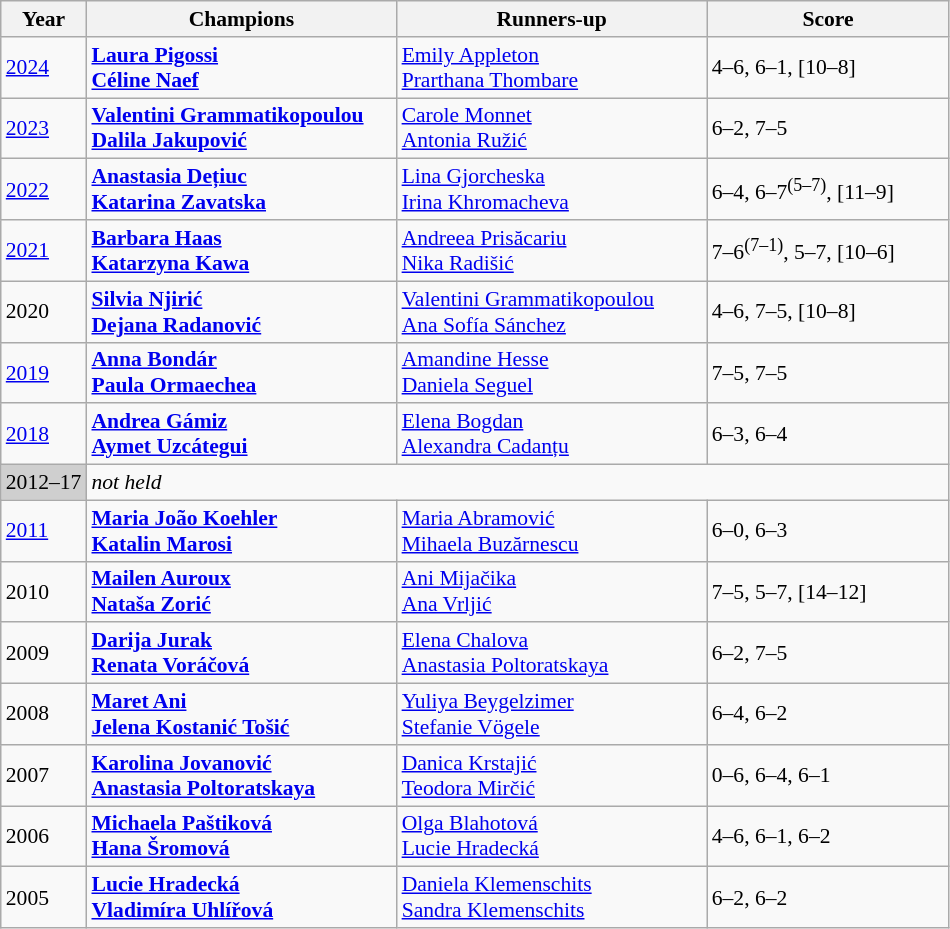<table class="wikitable nowrap" style="font-size:90%">
<tr>
<th>Year</th>
<th width="200">Champions</th>
<th width="200">Runners-up</th>
<th width="155">Score</th>
</tr>
<tr>
<td><a href='#'>2024</a></td>
<td> <strong><a href='#'>Laura Pigossi</a></strong> <br>  <strong><a href='#'>Céline Naef</a></strong></td>
<td> <a href='#'>Emily Appleton</a> <br>  <a href='#'>Prarthana Thombare</a></td>
<td>4–6, 6–1, [10–8]</td>
</tr>
<tr>
<td><a href='#'>2023</a></td>
<td> <strong><a href='#'>Valentini Grammatikopoulou</a></strong> <br>  <strong><a href='#'>Dalila Jakupović</a></strong></td>
<td> <a href='#'>Carole Monnet</a> <br>  <a href='#'>Antonia Ružić</a></td>
<td>6–2, 7–5</td>
</tr>
<tr>
<td><a href='#'>2022</a></td>
<td> <strong><a href='#'>Anastasia Dețiuc</a></strong> <br>  <strong><a href='#'>Katarina Zavatska</a></strong></td>
<td> <a href='#'>Lina Gjorcheska</a> <br>  <a href='#'>Irina Khromacheva</a></td>
<td>6–4, 6–7<sup>(5–7)</sup>, [11–9]</td>
</tr>
<tr>
<td><a href='#'>2021</a></td>
<td> <strong><a href='#'>Barbara Haas</a></strong> <br>  <strong><a href='#'>Katarzyna Kawa</a></strong></td>
<td> <a href='#'>Andreea Prisăcariu</a> <br>  <a href='#'>Nika Radišić</a></td>
<td>7–6<sup>(7–1)</sup>, 5–7, [10–6]</td>
</tr>
<tr>
<td>2020</td>
<td> <strong><a href='#'>Silvia Njirić</a></strong> <br>  <strong><a href='#'>Dejana Radanović</a></strong></td>
<td> <a href='#'>Valentini Grammatikopoulou</a> <br>  <a href='#'>Ana Sofía Sánchez</a></td>
<td>4–6, 7–5, [10–8]</td>
</tr>
<tr>
<td><a href='#'>2019</a></td>
<td> <strong><a href='#'>Anna Bondár</a></strong> <br>  <strong><a href='#'>Paula Ormaechea</a></strong></td>
<td> <a href='#'>Amandine Hesse</a> <br>  <a href='#'>Daniela Seguel</a></td>
<td>7–5, 7–5</td>
</tr>
<tr>
<td><a href='#'>2018</a></td>
<td> <strong><a href='#'>Andrea Gámiz</a></strong> <br>  <strong><a href='#'>Aymet Uzcátegui</a></strong></td>
<td> <a href='#'>Elena Bogdan</a> <br>  <a href='#'>Alexandra Cadanțu</a></td>
<td>6–3, 6–4</td>
</tr>
<tr>
<td style="background:#cfcfcf">2012–17</td>
<td colspan="3"><em>not held</em></td>
</tr>
<tr>
<td><a href='#'>2011</a></td>
<td> <strong><a href='#'>Maria João Koehler</a></strong> <br>  <strong><a href='#'>Katalin Marosi</a></strong></td>
<td> <a href='#'>Maria Abramović</a> <br>  <a href='#'>Mihaela Buzărnescu</a></td>
<td>6–0, 6–3</td>
</tr>
<tr>
<td>2010</td>
<td> <strong><a href='#'>Mailen Auroux</a></strong> <br>  <strong><a href='#'>Nataša Zorić</a></strong></td>
<td> <a href='#'>Ani Mijačika</a> <br>  <a href='#'>Ana Vrljić</a></td>
<td>7–5, 5–7, [14–12]</td>
</tr>
<tr>
<td>2009</td>
<td> <strong><a href='#'>Darija Jurak</a></strong> <br>  <strong><a href='#'>Renata Voráčová</a></strong></td>
<td> <a href='#'>Elena Chalova</a> <br>  <a href='#'>Anastasia Poltoratskaya</a></td>
<td>6–2, 7–5</td>
</tr>
<tr>
<td>2008</td>
<td> <strong><a href='#'>Maret Ani</a></strong> <br>  <strong><a href='#'>Jelena Kostanić Tošić</a></strong></td>
<td> <a href='#'>Yuliya Beygelzimer</a> <br>  <a href='#'>Stefanie Vögele</a></td>
<td>6–4, 6–2</td>
</tr>
<tr>
<td>2007</td>
<td> <strong><a href='#'>Karolina Jovanović</a></strong> <br>  <strong><a href='#'>Anastasia Poltoratskaya</a></strong></td>
<td> <a href='#'>Danica Krstajić</a> <br>  <a href='#'>Teodora Mirčić</a></td>
<td>0–6, 6–4, 6–1</td>
</tr>
<tr>
<td>2006</td>
<td> <strong><a href='#'>Michaela Paštiková</a></strong> <br>  <strong><a href='#'>Hana Šromová</a></strong></td>
<td> <a href='#'>Olga Blahotová</a> <br>  <a href='#'>Lucie Hradecká</a></td>
<td>4–6, 6–1, 6–2</td>
</tr>
<tr>
<td>2005</td>
<td> <strong><a href='#'>Lucie Hradecká</a></strong> <br>  <strong><a href='#'>Vladimíra Uhlířová</a></strong></td>
<td> <a href='#'>Daniela Klemenschits</a> <br>  <a href='#'>Sandra Klemenschits</a></td>
<td>6–2, 6–2</td>
</tr>
</table>
